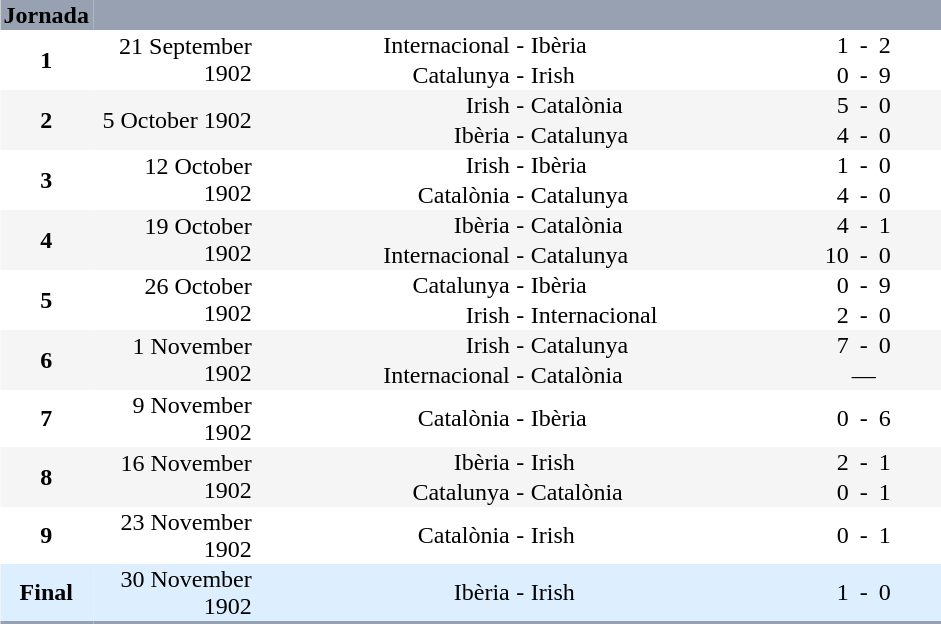<table align=center cellspacing=0>
<tr align=center bgcolor=#98A1B2>
<th width=60><span>Jornada</span></th>
<th width=105></th>
<th width=170></th>
<th width=10></th>
<th width=170></th>
<th width=40></th>
<th width=10></th>
<th width=40></th>
</tr>
<tr align=center>
<td rowspan=2><strong>1</strong></td>
<td rowspan=2 align=right>21 September 1902</td>
<td align=right>Internacional</td>
<td>-</td>
<td align=left>Ibèria</td>
<td align=right>1</td>
<td>-</td>
<td align=left>2</td>
</tr>
<tr align=center>
<td align=right>Catalunya</td>
<td>-</td>
<td align=left>Irish</td>
<td align=right>0</td>
<td>-</td>
<td align=left>9</td>
</tr>
<tr align=center style="background:#F5F5F5">
<td rowspan=2><strong>2</strong></td>
<td rowspan=2 align=right>5 October 1902</td>
<td align=right>Irish</td>
<td>-</td>
<td align=left>Catalònia</td>
<td align=right>5</td>
<td>-</td>
<td align=left>0</td>
</tr>
<tr align=center style="background:#F5F5F5">
<td align=right>Ibèria</td>
<td>-</td>
<td align=left>Catalunya</td>
<td align=right>4</td>
<td>-</td>
<td align=left>0</td>
</tr>
<tr align=center>
<td rowspan=2><strong>3</strong></td>
<td rowspan=2 align=right>12 October 1902</td>
<td align=right>Irish</td>
<td>-</td>
<td align=left>Ibèria</td>
<td align=right>1</td>
<td>-</td>
<td align=left>0</td>
</tr>
<tr align=center>
<td align=right>Catalònia</td>
<td>-</td>
<td align=left>Catalunya</td>
<td align=right>4</td>
<td>-</td>
<td align=left>0</td>
</tr>
<tr align=center style="background:#F5F5F5">
<td rowspan=2><strong>4</strong></td>
<td rowspan=2 align=right>19 October 1902</td>
<td align=right>Ibèria</td>
<td>-</td>
<td align=left>Catalònia</td>
<td align=right>4</td>
<td>-</td>
<td align=left>1</td>
</tr>
<tr align=center style="background:#F5F5F5">
<td align=right>Internacional</td>
<td>-</td>
<td align=left>Catalunya</td>
<td align=right>10</td>
<td>-</td>
<td align=left>0</td>
</tr>
<tr align=center>
<td rowspan=2><strong>5</strong></td>
<td rowspan=2 align=right>26 October 1902</td>
<td align=right>Catalunya</td>
<td>-</td>
<td align=left>Ibèria</td>
<td align=right>0</td>
<td>-</td>
<td align=left>9</td>
</tr>
<tr align=center>
<td align=right>Irish</td>
<td>-</td>
<td align=left>Internacional</td>
<td align=right>2</td>
<td>-</td>
<td align=left>0</td>
</tr>
<tr align=center style="background:#F5F5F5">
<td rowspan=2><strong>6</strong></td>
<td rowspan=2 align=right>1 November 1902</td>
<td align=right>Irish</td>
<td>-</td>
<td align=left>Catalunya</td>
<td align=right>7</td>
<td>-</td>
<td align=left>0</td>
</tr>
<tr align=center style="background:#F5F5F5">
<td align=right>Internacional</td>
<td>-</td>
<td align=left>Catalònia</td>
<td></td>
<td>—</td>
<td></td>
</tr>
<tr align=center>
<td><strong>7</strong></td>
<td align=right>9 November 1902</td>
<td align=right>Catalònia</td>
<td>-</td>
<td align=left>Ibèria</td>
<td align=right>0</td>
<td>-</td>
<td align=left>6</td>
</tr>
<tr align=center style="background:#F5F5F5">
<td rowspan=2><strong>8</strong></td>
<td rowspan=2 align=right>16 November 1902</td>
<td align=right>Ibèria</td>
<td>-</td>
<td align=left>Irish</td>
<td align=right>2</td>
<td>-</td>
<td align=left>1</td>
</tr>
<tr align=center style="background:#F5F5F5">
<td align=right>Catalunya</td>
<td>-</td>
<td align=left>Catalònia</td>
<td align=right>0</td>
<td>-</td>
<td align=left>1</td>
</tr>
<tr align=center>
<td><strong>9</strong></td>
<td align=right>23 November 1902</td>
<td align=right>Catalònia</td>
<td>-</td>
<td align=left>Irish</td>
<td align=right>0</td>
<td>-</td>
<td align=left>1</td>
</tr>
<tr align=center style="background:#DDEEFF">
<td><strong>Final</strong></td>
<td align=right>30 November 1902</td>
<td align=right>Ibèria</td>
<td>-</td>
<td align=left>Irish</td>
<td align=right>1</td>
<td>-</td>
<td align=left>0</td>
</tr>
<tr style="background:#98A1B2;">
<td></td>
<td></td>
<td></td>
<td></td>
<td></td>
<td></td>
<td></td>
<td></td>
</tr>
</table>
